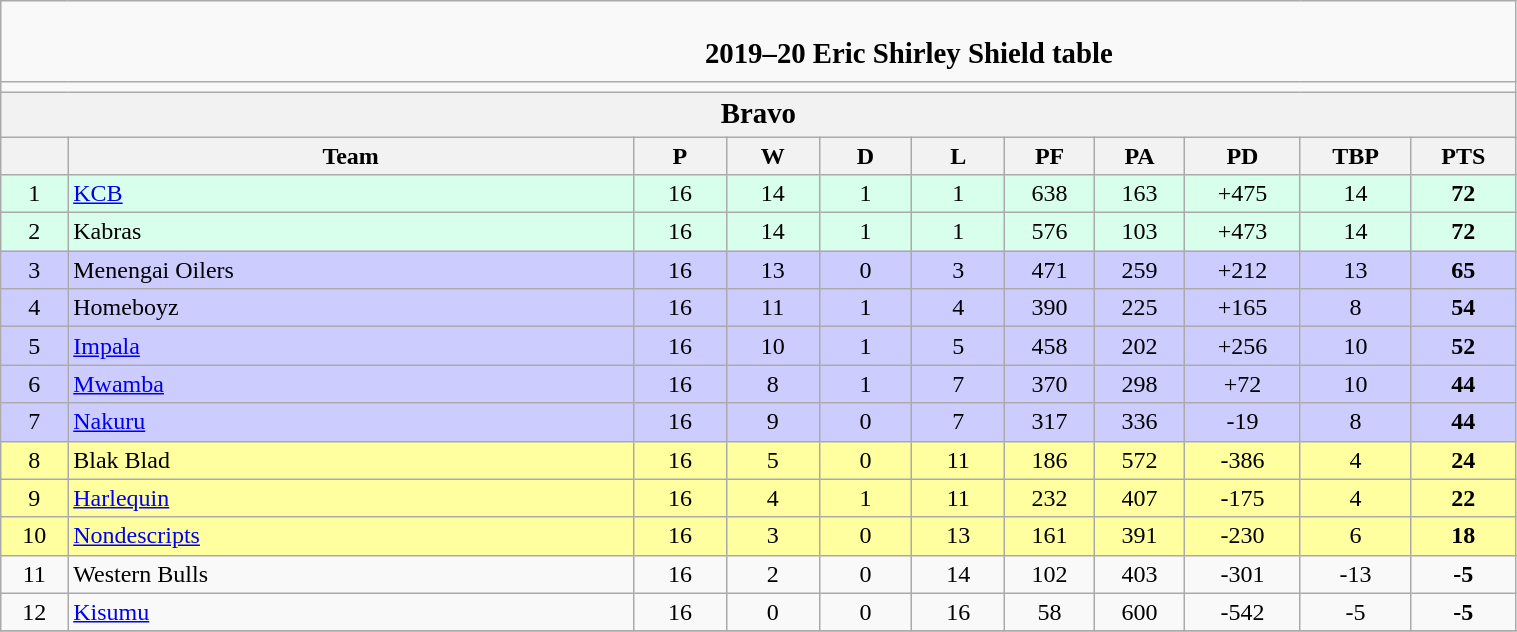<table class="wikitable" style="text-align: center; width:80%;">
<tr>
<td colspan="15" cellpadding="0" cellspacing="0"><br><table border="0" width="100%" cellpadding="0" cellspacing="0">
<tr>
<td width=20% style="border:0px"></td>
<td style="border:0px"><big><strong>2019–20 Eric Shirley Shield table</strong></big></td>
</tr>
</table>
</td>
</tr>
<tr>
<td colspan=14></td>
</tr>
<tr>
<th colspan=14><big>Bravo</big></th>
</tr>
<tr>
<th width="15"></th>
<th width="190">Team</th>
<th width="25">P</th>
<th width="25">W</th>
<th width="25">D</th>
<th width="25">L</th>
<th width="20">PF</th>
<th width="20">PA</th>
<th width="20">PD</th>
<th width="15">TBP</th>
<th width="20">PTS</th>
</tr>
<tr style="background-color:#d8ffeb;">
<td>1</td>
<td style="text-align:left;"> <a href='#'>KCB</a></td>
<td>16</td>
<td>14</td>
<td>1</td>
<td>1</td>
<td>638</td>
<td>163</td>
<td>+475</td>
<td>14</td>
<td><strong>72</strong></td>
</tr>
<tr style="background-color:#d8ffeb;">
<td>2</td>
<td style="text-align:left;"> Kabras</td>
<td>16</td>
<td>14</td>
<td>1</td>
<td>1</td>
<td>576</td>
<td>103</td>
<td>+473</td>
<td>14</td>
<td><strong>72</strong></td>
</tr>
<tr style="background-color:#ccccff;">
<td>3</td>
<td style="text-align:left;"> Menengai Oilers</td>
<td>16</td>
<td>13</td>
<td>0</td>
<td>3</td>
<td>471</td>
<td>259</td>
<td>+212</td>
<td>13</td>
<td><strong>65</strong></td>
</tr>
<tr style="background-color:#ccccff;">
<td>4</td>
<td style="text-align:left;"> Homeboyz</td>
<td>16</td>
<td>11</td>
<td>1</td>
<td>4</td>
<td>390</td>
<td>225</td>
<td>+165</td>
<td>8</td>
<td><strong>54</strong></td>
</tr>
<tr style="background-color:#ccccff;">
<td>5</td>
<td style="text-align:left;"> <a href='#'>Impala</a></td>
<td>16</td>
<td>10</td>
<td>1</td>
<td>5</td>
<td>458</td>
<td>202</td>
<td>+256</td>
<td>10</td>
<td><strong>52</strong></td>
</tr>
<tr style="background-color:#ccccff;">
<td>6</td>
<td style="text-align:left;"> <a href='#'>Mwamba</a></td>
<td>16</td>
<td>8</td>
<td>1</td>
<td>7</td>
<td>370</td>
<td>298</td>
<td>+72</td>
<td>10</td>
<td><strong>44</strong></td>
</tr>
<tr style="background-color:#ccccff;">
<td>7</td>
<td style="text-align:left;"> <a href='#'>Nakuru</a></td>
<td>16</td>
<td>9</td>
<td>0</td>
<td>7</td>
<td>317</td>
<td>336</td>
<td>-19</td>
<td>8</td>
<td><strong>44</strong></td>
</tr>
<tr style="background-color:#ffff9f;">
<td>8</td>
<td style="text-align:left;"> Blak Blad</td>
<td>16</td>
<td>5</td>
<td>0</td>
<td>11</td>
<td>186</td>
<td>572</td>
<td>-386</td>
<td>4</td>
<td><strong>24</strong></td>
</tr>
<tr style="background-color:#ffff9f;">
<td>9</td>
<td style="text-align:left;"> <a href='#'>Harlequin</a></td>
<td>16</td>
<td>4</td>
<td>1</td>
<td>11</td>
<td>232</td>
<td>407</td>
<td>-175</td>
<td>4</td>
<td><strong>22</strong></td>
</tr>
<tr style="background-color:#ffff9f;">
<td>10</td>
<td style="text-align:left;"> <a href='#'>Nondescripts</a></td>
<td>16</td>
<td>3</td>
<td>0</td>
<td>13</td>
<td>161</td>
<td>391</td>
<td>-230</td>
<td>6</td>
<td><strong>18</strong></td>
</tr>
<tr>
<td>11</td>
<td style="text-align:left;"> Western Bulls</td>
<td>16</td>
<td>2</td>
<td>0</td>
<td>14</td>
<td>102</td>
<td>403</td>
<td>-301</td>
<td>-13</td>
<td><strong>-5</strong></td>
</tr>
<tr>
<td>12</td>
<td style="text-align:left;"> <a href='#'>Kisumu</a></td>
<td>16</td>
<td>0</td>
<td>0</td>
<td>16</td>
<td>58</td>
<td>600</td>
<td>-542</td>
<td>-5</td>
<td><strong>-5</strong></td>
</tr>
<tr>
</tr>
</table>
